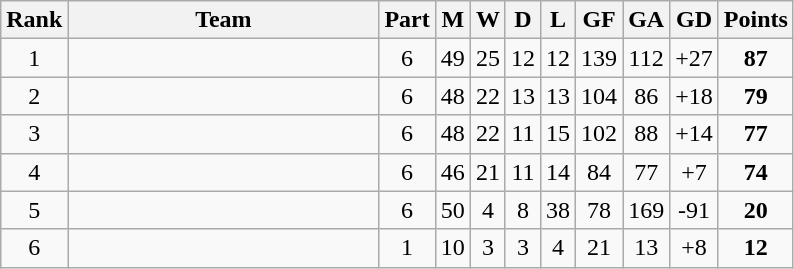<table class="wikitable sortable" style="text-align:center">
<tr>
<th>Rank</th>
<th width=200>Team</th>
<th>Part</th>
<th>M</th>
<th>W</th>
<th>D</th>
<th>L</th>
<th>GF</th>
<th>GA</th>
<th>GD</th>
<th>Points</th>
</tr>
<tr>
<td>1</td>
<td align=left></td>
<td>6</td>
<td>49</td>
<td>25</td>
<td>12</td>
<td>12</td>
<td>139</td>
<td>112</td>
<td>+27</td>
<td><strong>87</strong></td>
</tr>
<tr>
<td>2</td>
<td align=left></td>
<td>6</td>
<td>48</td>
<td>22</td>
<td>13</td>
<td>13</td>
<td>104</td>
<td>86</td>
<td>+18</td>
<td><strong>79</strong></td>
</tr>
<tr>
<td>3</td>
<td align=left></td>
<td>6</td>
<td>48</td>
<td>22</td>
<td>11</td>
<td>15</td>
<td>102</td>
<td>88</td>
<td>+14</td>
<td><strong>77</strong></td>
</tr>
<tr>
<td>4</td>
<td align=left></td>
<td>6</td>
<td>46</td>
<td>21</td>
<td>11</td>
<td>14</td>
<td>84</td>
<td>77</td>
<td>+7</td>
<td><strong>74</strong></td>
</tr>
<tr>
<td>5</td>
<td align=left></td>
<td>6</td>
<td>50</td>
<td>4</td>
<td>8</td>
<td>38</td>
<td>78</td>
<td>169</td>
<td>-91</td>
<td><strong>20</strong></td>
</tr>
<tr>
<td>6</td>
<td align=left></td>
<td>1</td>
<td>10</td>
<td>3</td>
<td>3</td>
<td>4</td>
<td>21</td>
<td>13</td>
<td>+8</td>
<td><strong>12</strong></td>
</tr>
</table>
